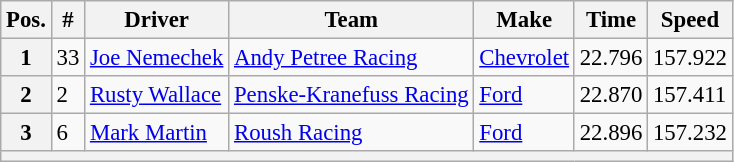<table class="wikitable" style="font-size:95%">
<tr>
<th>Pos.</th>
<th>#</th>
<th>Driver</th>
<th>Team</th>
<th>Make</th>
<th>Time</th>
<th>Speed</th>
</tr>
<tr>
<th>1</th>
<td>33</td>
<td><a href='#'>Joe Nemechek</a></td>
<td><a href='#'>Andy Petree Racing</a></td>
<td><a href='#'>Chevrolet</a></td>
<td>22.796</td>
<td>157.922</td>
</tr>
<tr>
<th>2</th>
<td>2</td>
<td><a href='#'>Rusty Wallace</a></td>
<td><a href='#'>Penske-Kranefuss Racing</a></td>
<td><a href='#'>Ford</a></td>
<td>22.870</td>
<td>157.411</td>
</tr>
<tr>
<th>3</th>
<td>6</td>
<td><a href='#'>Mark Martin</a></td>
<td><a href='#'>Roush Racing</a></td>
<td><a href='#'>Ford</a></td>
<td>22.896</td>
<td>157.232</td>
</tr>
<tr>
<th colspan="7"></th>
</tr>
</table>
